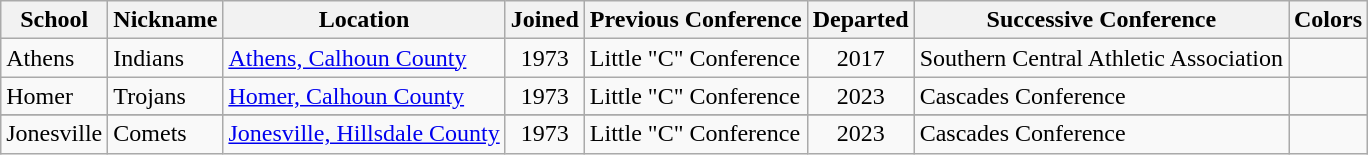<table class="wikitable sortable">
<tr>
<th>School</th>
<th>Nickname</th>
<th>Location</th>
<th>Joined</th>
<th>Previous Conference</th>
<th>Departed</th>
<th>Successive Conference</th>
<th class="unsortable" scope="col">Colors</th>
</tr>
<tr>
<td>Athens</td>
<td>Indians</td>
<td><a href='#'>Athens, Calhoun County</a></td>
<td style="text-align:center;">1973</td>
<td>Little "C" Conference</td>
<td style="text-align:center;">2017</td>
<td>Southern Central Athletic Association</td>
<td style="text-align:center;"></td>
</tr>
<tr>
<td>Homer</td>
<td>Trojans</td>
<td><a href='#'>Homer, Calhoun County</a></td>
<td style="text-align:center;">1973</td>
<td>Little "C" Conference</td>
<td style="text-align:center;">2023</td>
<td>Cascades Conference</td>
<td style="text-align:center;"></td>
</tr>
<tr bgcolor=#ffa0a0>
</tr>
<tr>
<td>Jonesville</td>
<td>Comets</td>
<td><a href='#'>Jonesville, Hillsdale County</a></td>
<td style="text-align:center;">1973</td>
<td>Little "C" Conference</td>
<td style="text-align:center;">2023</td>
<td>Cascades Conference</td>
<td style="text-align:center;"></td>
</tr>
</table>
